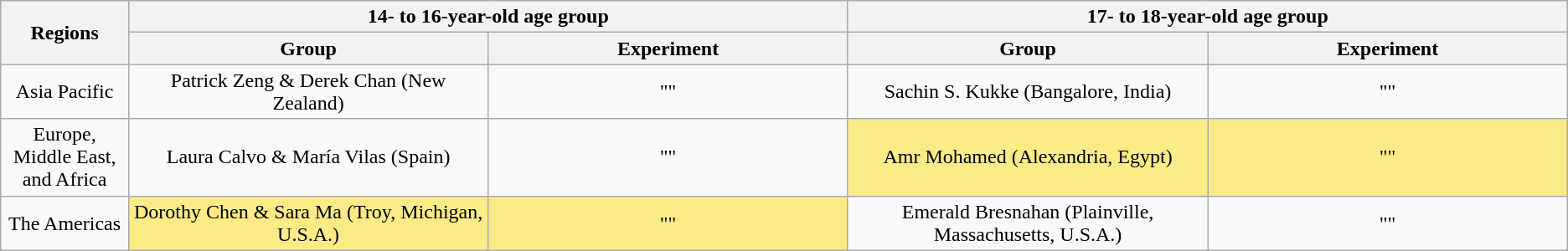<table class="wikitable" border="1">
<tr>
<th rowspan=2 width=5%>Regions</th>
<th colspan=2>14- to 16-year-old age group</th>
<th colspan=3>17- to 18-year-old age group</th>
</tr>
<tr>
<th width=15%>Group</th>
<th width=15%>Experiment</th>
<th width=15%>Group</th>
<th width=15%>Experiment</th>
</tr>
<tr>
<td align="center">Asia Pacific</td>
<td align="center">Patrick Zeng & Derek Chan (New Zealand)</td>
<td align="center">""</td>
<td align="center">Sachin S. Kukke (Bangalore, India)</td>
<td align="center">""</td>
</tr>
<tr>
<td align="center">Europe, Middle East, and Africa</td>
<td align="center">Laura Calvo & María Vilas (Spain)</td>
<td align="center">""</td>
<td align="center" style="background:#FAEB86">Amr Mohamed (Alexandria, Egypt)</td>
<td align="center" style="background:#FAEB86">""</td>
</tr>
<tr>
<td align="center">The Americas</td>
<td align="center" style="background:#FAEB86">Dorothy Chen & Sara Ma (Troy, Michigan, U.S.A.)</td>
<td align="center" style="background:#FAEB86">""</td>
<td align="center">Emerald Bresnahan (Plainville, Massachusetts, U.S.A.)</td>
<td align="center">""</td>
</tr>
</table>
